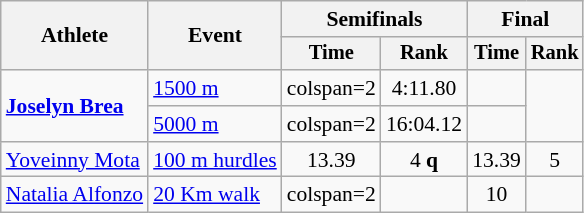<table class=wikitable style="font-size:90%;">
<tr>
<th rowspan=2>Athlete</th>
<th rowspan=2>Event</th>
<th colspan=2>Semifinals</th>
<th colspan=2>Final</th>
</tr>
<tr style="font-size:95%">
<th>Time</th>
<th>Rank</th>
<th>Time</th>
<th>Rank</th>
</tr>
<tr align=center>
<td align=left rowspan=2><strong><a href='#'>Joselyn Brea</a></strong></td>
<td align=left><a href='#'>1500 m</a></td>
<td>colspan=2 </td>
<td>4:11.80</td>
<td></td>
</tr>
<tr align=center>
<td align=left><a href='#'>5000 m</a></td>
<td>colspan=2 </td>
<td>16:04.12</td>
<td></td>
</tr>
<tr align=center>
<td align=left><a href='#'>Yoveinny Mota</a></td>
<td align=left><a href='#'>100 m hurdles</a></td>
<td>13.39</td>
<td>4 <strong>q</strong></td>
<td>13.39</td>
<td>5</td>
</tr>
<tr align=center>
<td align=left><a href='#'>Natalia Alfonzo</a></td>
<td align=left><a href='#'>20 Km walk</a></td>
<td>colspan=2 </td>
<td></td>
<td>10</td>
</tr>
</table>
